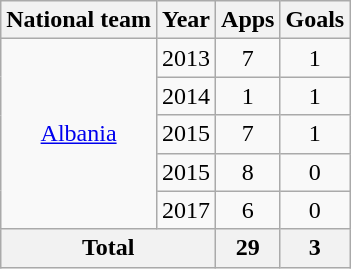<table class="wikitable" style="text-align:center">
<tr>
<th>National team</th>
<th>Year</th>
<th>Apps</th>
<th>Goals</th>
</tr>
<tr>
<td rowspan="5"><a href='#'>Albania</a></td>
<td>2013</td>
<td>7</td>
<td>1</td>
</tr>
<tr>
<td>2014</td>
<td>1</td>
<td>1</td>
</tr>
<tr>
<td>2015</td>
<td>7</td>
<td>1</td>
</tr>
<tr>
<td>2015</td>
<td>8</td>
<td>0</td>
</tr>
<tr>
<td>2017</td>
<td>6</td>
<td>0</td>
</tr>
<tr>
<th colspan="2">Total</th>
<th>29</th>
<th>3</th>
</tr>
</table>
